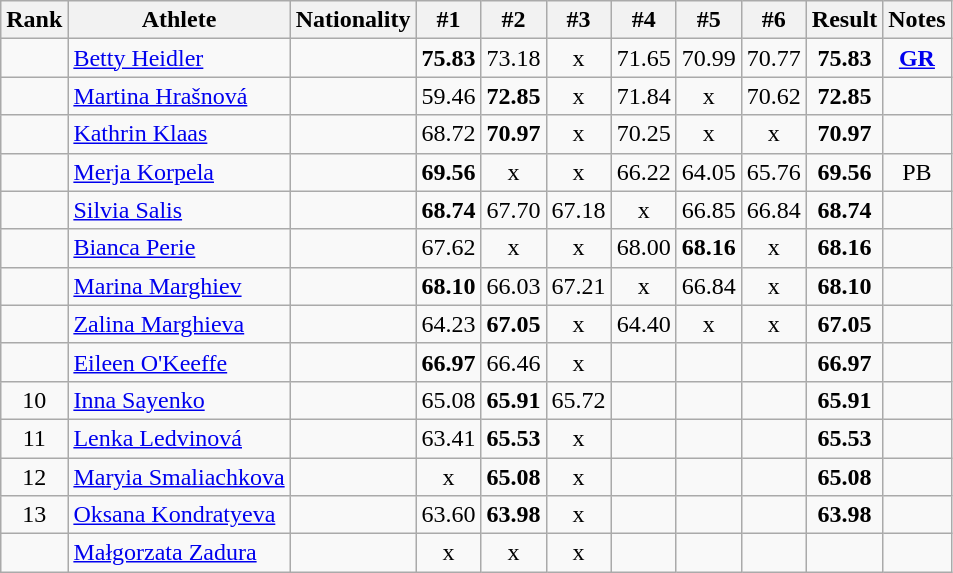<table class="wikitable sortable" style="text-align:center">
<tr>
<th>Rank</th>
<th>Athlete</th>
<th>Nationality</th>
<th>#1</th>
<th>#2</th>
<th>#3</th>
<th>#4</th>
<th>#5</th>
<th>#6</th>
<th>Result</th>
<th>Notes</th>
</tr>
<tr>
<td></td>
<td align="left"><a href='#'>Betty Heidler</a></td>
<td align=left></td>
<td><strong>75.83</strong></td>
<td>73.18</td>
<td>x</td>
<td>71.65</td>
<td>70.99</td>
<td>70.77</td>
<td><strong>75.83</strong></td>
<td><strong><a href='#'>GR</a></strong></td>
</tr>
<tr>
<td></td>
<td align="left"><a href='#'>Martina Hrašnová</a></td>
<td align=left></td>
<td>59.46</td>
<td><strong>72.85</strong></td>
<td>x</td>
<td>71.84</td>
<td>x</td>
<td>70.62</td>
<td><strong>72.85</strong></td>
<td></td>
</tr>
<tr>
<td></td>
<td align="left"><a href='#'>Kathrin Klaas</a></td>
<td align=left></td>
<td>68.72</td>
<td><strong>70.97</strong></td>
<td>x</td>
<td>70.25</td>
<td>x</td>
<td>x</td>
<td><strong>70.97</strong></td>
<td></td>
</tr>
<tr>
<td></td>
<td align="left"><a href='#'>Merja Korpela</a></td>
<td align=left></td>
<td><strong>69.56</strong></td>
<td>x</td>
<td>x</td>
<td>66.22</td>
<td>64.05</td>
<td>65.76</td>
<td><strong>69.56</strong></td>
<td>PB</td>
</tr>
<tr>
<td></td>
<td align="left"><a href='#'>Silvia Salis</a></td>
<td align=left></td>
<td><strong>68.74</strong></td>
<td>67.70</td>
<td>67.18</td>
<td>x</td>
<td>66.85</td>
<td>66.84</td>
<td><strong>68.74</strong></td>
<td></td>
</tr>
<tr>
<td></td>
<td align="left"><a href='#'>Bianca Perie</a></td>
<td align=left></td>
<td>67.62</td>
<td>x</td>
<td>x</td>
<td>68.00</td>
<td><strong>68.16</strong></td>
<td>x</td>
<td><strong>68.16</strong></td>
<td></td>
</tr>
<tr>
<td></td>
<td align="left"><a href='#'>Marina Marghiev</a></td>
<td align=left></td>
<td><strong>68.10</strong></td>
<td>66.03</td>
<td>67.21</td>
<td>x</td>
<td>66.84</td>
<td>x</td>
<td><strong>68.10</strong></td>
<td></td>
</tr>
<tr>
<td></td>
<td align="left"><a href='#'>Zalina Marghieva</a></td>
<td align=left></td>
<td>64.23</td>
<td><strong>67.05</strong></td>
<td>x</td>
<td>64.40</td>
<td>x</td>
<td>x</td>
<td><strong>67.05</strong></td>
<td></td>
</tr>
<tr>
<td></td>
<td align="left"><a href='#'>Eileen O'Keeffe</a></td>
<td align=left></td>
<td><strong>66.97</strong></td>
<td>66.46</td>
<td>x</td>
<td></td>
<td></td>
<td></td>
<td><strong>66.97</strong></td>
<td></td>
</tr>
<tr>
<td>10</td>
<td align="left"><a href='#'>Inna Sayenko</a></td>
<td align=left></td>
<td>65.08</td>
<td><strong>65.91</strong></td>
<td>65.72</td>
<td></td>
<td></td>
<td></td>
<td><strong>65.91</strong></td>
<td></td>
</tr>
<tr>
<td>11</td>
<td align="left"><a href='#'>Lenka Ledvinová</a></td>
<td align=left></td>
<td>63.41</td>
<td><strong>65.53</strong></td>
<td>x</td>
<td></td>
<td></td>
<td></td>
<td><strong>65.53</strong></td>
<td></td>
</tr>
<tr>
<td>12</td>
<td align="left"><a href='#'>Maryia Smaliachkova</a></td>
<td align=left></td>
<td>x</td>
<td><strong>65.08</strong></td>
<td>x</td>
<td></td>
<td></td>
<td></td>
<td><strong>65.08</strong></td>
<td></td>
</tr>
<tr>
<td>13</td>
<td align="left"><a href='#'>Oksana Kondratyeva</a></td>
<td align=left></td>
<td>63.60</td>
<td><strong>63.98</strong></td>
<td>x</td>
<td></td>
<td></td>
<td></td>
<td><strong>63.98</strong></td>
<td></td>
</tr>
<tr>
<td></td>
<td align="left"><a href='#'>Małgorzata Zadura</a></td>
<td align=left></td>
<td>x</td>
<td>x</td>
<td>x</td>
<td></td>
<td></td>
<td></td>
<td><strong></strong></td>
<td></td>
</tr>
</table>
